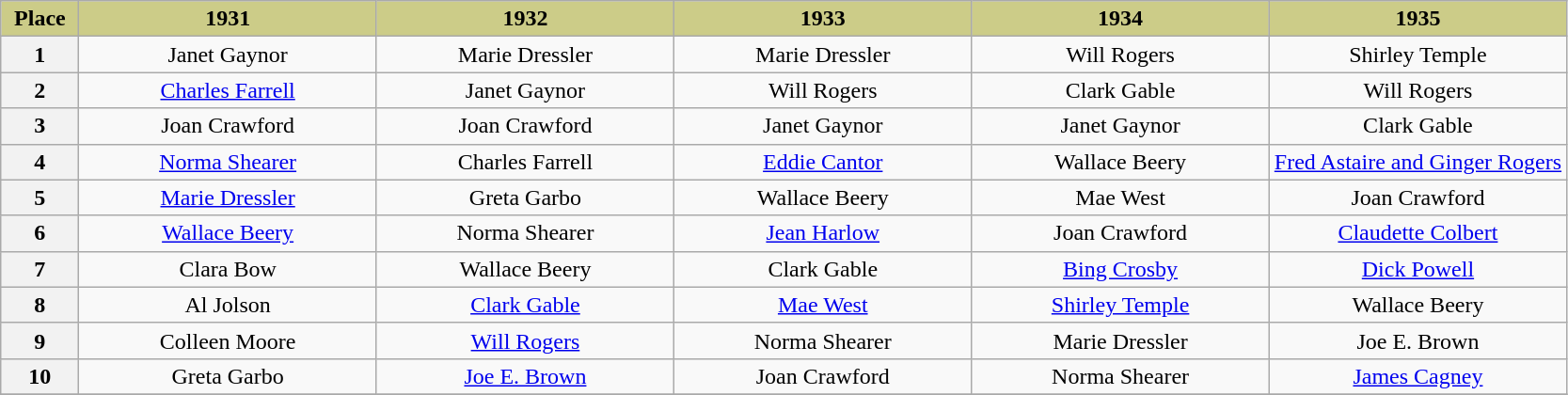<table class="wikitable" style="text-align:center">
<tr>
<th scope="col" style="background:#CC8" width="5%">Place</th>
<th scope="col" style="background:#CC8" width="19%">1931</th>
<th scope="col" style="background:#CC8" width="19%">1932</th>
<th scope="col" style="background:#CC8" width="19%">1933</th>
<th scope="col" style="background:#CC8" width="19%">1934</th>
<th scope="col" style="background:#CC8" width="19%">1935</th>
</tr>
<tr>
<th scope="row">1</th>
<td>Janet Gaynor</td>
<td>Marie Dressler</td>
<td>Marie Dressler</td>
<td>Will Rogers</td>
<td>Shirley Temple</td>
</tr>
<tr>
<th scope="row">2</th>
<td><a href='#'>Charles Farrell</a></td>
<td>Janet Gaynor</td>
<td>Will Rogers</td>
<td>Clark Gable</td>
<td>Will Rogers</td>
</tr>
<tr>
<th scope="row">3</th>
<td>Joan Crawford</td>
<td>Joan Crawford</td>
<td>Janet Gaynor</td>
<td>Janet Gaynor</td>
<td>Clark Gable</td>
</tr>
<tr>
<th scope="row">4</th>
<td><a href='#'>Norma Shearer</a></td>
<td>Charles Farrell</td>
<td><a href='#'>Eddie Cantor</a></td>
<td>Wallace Beery</td>
<td><a href='#'>Fred Astaire and Ginger Rogers</a></td>
</tr>
<tr>
<th scope="row">5</th>
<td><a href='#'>Marie Dressler</a></td>
<td>Greta Garbo</td>
<td>Wallace Beery</td>
<td>Mae West</td>
<td>Joan Crawford</td>
</tr>
<tr>
<th scope="row">6</th>
<td><a href='#'>Wallace Beery</a></td>
<td>Norma Shearer</td>
<td><a href='#'>Jean Harlow</a></td>
<td>Joan Crawford</td>
<td><a href='#'>Claudette Colbert</a></td>
</tr>
<tr>
<th scope="row">7</th>
<td>Clara Bow</td>
<td>Wallace Beery</td>
<td>Clark Gable</td>
<td><a href='#'>Bing Crosby</a></td>
<td><a href='#'>Dick Powell</a></td>
</tr>
<tr>
<th scope="row">8</th>
<td>Al Jolson</td>
<td><a href='#'>Clark Gable</a></td>
<td><a href='#'>Mae West</a></td>
<td><a href='#'>Shirley Temple</a></td>
<td>Wallace Beery</td>
</tr>
<tr>
<th scope="row">9</th>
<td>Colleen Moore</td>
<td><a href='#'>Will Rogers</a></td>
<td>Norma Shearer</td>
<td>Marie Dressler</td>
<td>Joe E. Brown</td>
</tr>
<tr>
<th scope="row">10</th>
<td>Greta Garbo</td>
<td><a href='#'>Joe E. Brown</a></td>
<td>Joan Crawford</td>
<td>Norma Shearer</td>
<td><a href='#'>James Cagney</a></td>
</tr>
<tr>
</tr>
</table>
